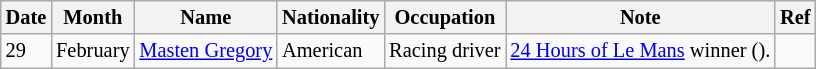<table class="wikitable" style="font-size:85%;">
<tr>
<th>Date</th>
<th>Month</th>
<th>Name</th>
<th>Nationality</th>
<th>Occupation</th>
<th>Note</th>
<th>Ref</th>
</tr>
<tr>
<td>29</td>
<td>February</td>
<td><a href='#'>Masten Gregory</a></td>
<td>American</td>
<td>Racing driver</td>
<td><a href='#'>24 Hours of Le Mans</a> winner ().</td>
<td></td>
</tr>
</table>
